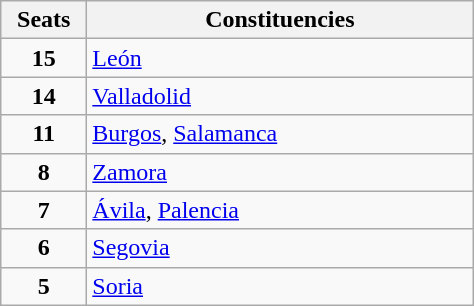<table class="wikitable" style="text-align:left;">
<tr>
<th width="50">Seats</th>
<th width="250">Constituencies</th>
</tr>
<tr>
<td align="center"><strong>15</strong></td>
<td><a href='#'>León</a></td>
</tr>
<tr>
<td align="center"><strong>14</strong></td>
<td><a href='#'>Valladolid</a></td>
</tr>
<tr>
<td align="center"><strong>11</strong></td>
<td><a href='#'>Burgos</a>, <a href='#'>Salamanca</a></td>
</tr>
<tr>
<td align="center"><strong>8</strong></td>
<td><a href='#'>Zamora</a></td>
</tr>
<tr>
<td align="center"><strong>7</strong></td>
<td><a href='#'>Ávila</a>, <a href='#'>Palencia</a></td>
</tr>
<tr>
<td align="center"><strong>6</strong></td>
<td><a href='#'>Segovia</a></td>
</tr>
<tr>
<td align="center"><strong>5</strong></td>
<td><a href='#'>Soria</a></td>
</tr>
</table>
